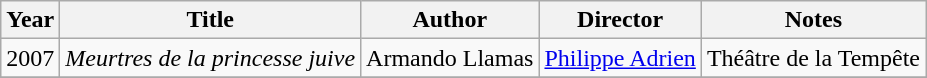<table class="wikitable">
<tr>
<th>Year</th>
<th>Title</th>
<th>Author</th>
<th>Director</th>
<th>Notes</th>
</tr>
<tr>
<td>2007</td>
<td><em>Meurtres de la princesse juive</em></td>
<td>Armando Llamas</td>
<td><a href='#'>Philippe Adrien</a></td>
<td>Théâtre de la Tempête</td>
</tr>
<tr>
</tr>
</table>
